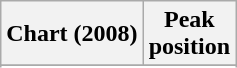<table class="wikitable sortable plainrowheaders" style="text-align:center">
<tr>
<th scope="col">Chart (2008)</th>
<th scope="col">Peak<br>position</th>
</tr>
<tr>
</tr>
<tr>
</tr>
</table>
